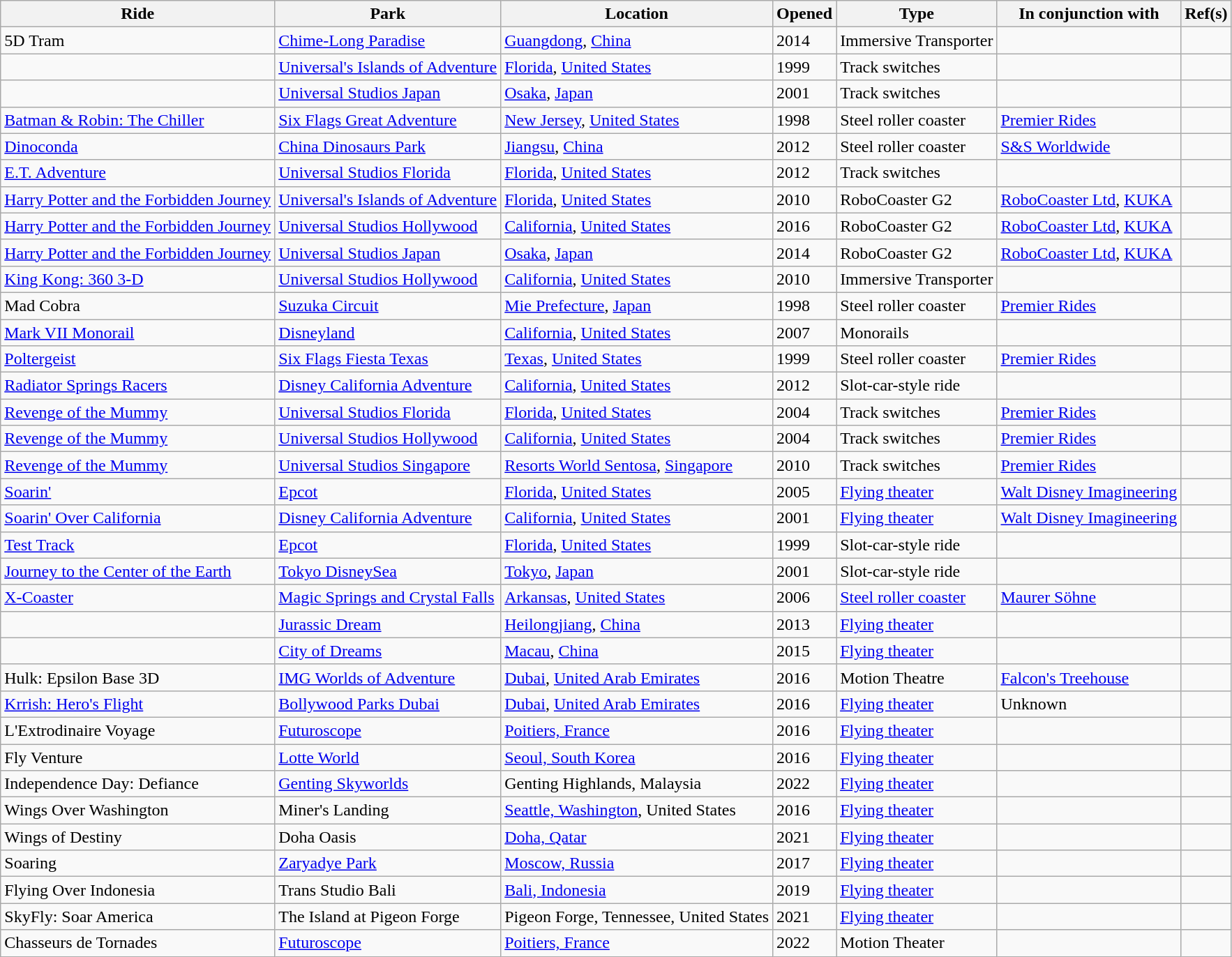<table class="wikitable sortable">
<tr>
<th>Ride</th>
<th>Park</th>
<th>Location</th>
<th>Opened</th>
<th>Type</th>
<th>In conjunction with</th>
<th class="unsortable">Ref(s)</th>
</tr>
<tr>
<td>5D Tram</td>
<td><a href='#'>Chime-Long Paradise</a></td>
<td> <a href='#'>Guangdong</a>, <a href='#'>China</a></td>
<td>2014</td>
<td>Immersive Transporter</td>
<td></td>
<td></td>
</tr>
<tr>
<td></td>
<td><a href='#'>Universal's Islands of Adventure</a></td>
<td> <a href='#'>Florida</a>, <a href='#'>United States</a></td>
<td>1999</td>
<td>Track switches</td>
<td></td>
<td></td>
</tr>
<tr>
<td></td>
<td><a href='#'>Universal Studios Japan</a></td>
<td> <a href='#'>Osaka</a>, <a href='#'>Japan</a></td>
<td>2001</td>
<td>Track switches</td>
<td></td>
<td></td>
</tr>
<tr>
<td><a href='#'>Batman & Robin: The Chiller</a></td>
<td><a href='#'>Six Flags Great Adventure</a></td>
<td> <a href='#'>New Jersey</a>, <a href='#'>United States</a></td>
<td>1998</td>
<td>Steel roller coaster</td>
<td><a href='#'>Premier Rides</a></td>
<td></td>
</tr>
<tr>
<td><a href='#'>Dinoconda</a></td>
<td><a href='#'>China Dinosaurs Park</a></td>
<td> <a href='#'>Jiangsu</a>, <a href='#'>China</a></td>
<td>2012</td>
<td>Steel roller coaster</td>
<td><a href='#'>S&S Worldwide</a></td>
<td></td>
</tr>
<tr>
<td><a href='#'>E.T. Adventure</a></td>
<td><a href='#'>Universal Studios Florida</a></td>
<td> <a href='#'>Florida</a>, <a href='#'>United States</a></td>
<td>2012</td>
<td>Track switches</td>
<td></td>
<td></td>
</tr>
<tr>
<td><a href='#'>Harry Potter and the Forbidden Journey</a></td>
<td><a href='#'>Universal's Islands of Adventure</a></td>
<td> <a href='#'>Florida</a>, <a href='#'>United States</a></td>
<td>2010</td>
<td>RoboCoaster G2</td>
<td><a href='#'>RoboCoaster Ltd</a>, <a href='#'>KUKA</a></td>
<td></td>
</tr>
<tr>
<td><a href='#'>Harry Potter and the Forbidden Journey</a></td>
<td><a href='#'>Universal Studios Hollywood</a></td>
<td> <a href='#'>California</a>, <a href='#'>United States</a></td>
<td>2016</td>
<td>RoboCoaster G2</td>
<td><a href='#'>RoboCoaster Ltd</a>, <a href='#'>KUKA</a></td>
<td></td>
</tr>
<tr>
<td><a href='#'>Harry Potter and the Forbidden Journey</a></td>
<td><a href='#'>Universal Studios Japan</a></td>
<td> <a href='#'>Osaka</a>, <a href='#'>Japan</a></td>
<td>2014</td>
<td>RoboCoaster G2</td>
<td><a href='#'>RoboCoaster Ltd</a>, <a href='#'>KUKA</a></td>
<td></td>
</tr>
<tr>
<td><a href='#'>King Kong: 360 3-D</a></td>
<td><a href='#'>Universal Studios Hollywood</a></td>
<td> <a href='#'>California</a>, <a href='#'>United States</a></td>
<td>2010</td>
<td>Immersive Transporter</td>
<td></td>
<td></td>
</tr>
<tr>
<td>Mad Cobra</td>
<td><a href='#'>Suzuka Circuit</a></td>
<td> <a href='#'>Mie Prefecture</a>, <a href='#'>Japan</a></td>
<td>1998</td>
<td>Steel roller coaster</td>
<td><a href='#'>Premier Rides</a></td>
<td></td>
</tr>
<tr>
<td><a href='#'>Mark VII Monorail</a></td>
<td><a href='#'>Disneyland</a></td>
<td> <a href='#'>California</a>, <a href='#'>United States</a></td>
<td>2007</td>
<td>Monorails</td>
<td></td>
<td></td>
</tr>
<tr>
<td><a href='#'>Poltergeist</a></td>
<td><a href='#'>Six Flags Fiesta Texas</a></td>
<td> <a href='#'>Texas</a>, <a href='#'>United States</a></td>
<td>1999</td>
<td>Steel roller coaster</td>
<td><a href='#'>Premier Rides</a></td>
<td></td>
</tr>
<tr>
<td><a href='#'>Radiator Springs Racers</a></td>
<td><a href='#'>Disney California Adventure</a></td>
<td> <a href='#'>California</a>, <a href='#'>United States</a></td>
<td>2012</td>
<td>Slot-car-style ride</td>
<td></td>
<td></td>
</tr>
<tr>
<td><a href='#'>Revenge of the Mummy</a></td>
<td><a href='#'>Universal Studios Florida</a></td>
<td> <a href='#'>Florida</a>, <a href='#'>United States</a></td>
<td>2004</td>
<td>Track switches</td>
<td><a href='#'>Premier Rides</a></td>
<td></td>
</tr>
<tr>
<td><a href='#'>Revenge of the Mummy</a></td>
<td><a href='#'>Universal Studios Hollywood</a></td>
<td> <a href='#'>California</a>, <a href='#'>United States</a></td>
<td>2004</td>
<td>Track switches</td>
<td><a href='#'>Premier Rides</a></td>
<td></td>
</tr>
<tr>
<td><a href='#'>Revenge of the Mummy</a></td>
<td><a href='#'>Universal Studios Singapore</a></td>
<td> <a href='#'>Resorts World Sentosa</a>, <a href='#'>Singapore</a></td>
<td>2010</td>
<td>Track switches</td>
<td><a href='#'>Premier Rides</a></td>
<td></td>
</tr>
<tr>
<td><a href='#'>Soarin'</a></td>
<td><a href='#'>Epcot</a></td>
<td> <a href='#'>Florida</a>, <a href='#'>United States</a></td>
<td>2005</td>
<td><a href='#'>Flying theater</a></td>
<td><a href='#'>Walt Disney Imagineering</a></td>
<td></td>
</tr>
<tr>
<td><a href='#'>Soarin' Over California</a></td>
<td><a href='#'>Disney California Adventure</a></td>
<td> <a href='#'>California</a>, <a href='#'>United States</a></td>
<td>2001</td>
<td><a href='#'>Flying theater</a></td>
<td><a href='#'>Walt Disney Imagineering</a></td>
<td></td>
</tr>
<tr>
<td><a href='#'>Test Track</a></td>
<td><a href='#'>Epcot</a></td>
<td> <a href='#'>Florida</a>, <a href='#'>United States</a></td>
<td>1999</td>
<td>Slot-car-style ride</td>
<td></td>
<td></td>
</tr>
<tr>
<td><a href='#'>Journey to the Center of the Earth</a></td>
<td><a href='#'>Tokyo DisneySea</a></td>
<td> <a href='#'>Tokyo</a>, <a href='#'>Japan</a></td>
<td>2001</td>
<td>Slot-car-style ride</td>
<td></td>
</tr>
<tr>
<td><a href='#'>X-Coaster</a></td>
<td><a href='#'>Magic Springs and Crystal Falls</a></td>
<td> <a href='#'>Arkansas</a>, <a href='#'>United States</a></td>
<td>2006</td>
<td><a href='#'>Steel roller coaster</a></td>
<td><a href='#'>Maurer Söhne</a></td>
<td></td>
</tr>
<tr>
<td></td>
<td><a href='#'>Jurassic Dream</a></td>
<td> <a href='#'>Heilongjiang</a>, <a href='#'>China</a></td>
<td>2013</td>
<td><a href='#'>Flying theater</a></td>
<td></td>
<td></td>
</tr>
<tr>
<td></td>
<td><a href='#'>City of Dreams</a></td>
<td> <a href='#'>Macau</a>, <a href='#'>China</a></td>
<td>2015</td>
<td><a href='#'>Flying theater</a></td>
<td></td>
<td></td>
</tr>
<tr>
<td>Hulk: Epsilon Base 3D</td>
<td><a href='#'>IMG Worlds of Adventure</a></td>
<td> <a href='#'>Dubai</a>, <a href='#'>United Arab Emirates</a></td>
<td>2016</td>
<td>Motion Theatre</td>
<td><a href='#'>Falcon's Treehouse</a></td>
<td></td>
</tr>
<tr>
<td><a href='#'>Krrish: Hero's Flight</a></td>
<td><a href='#'>Bollywood Parks Dubai</a></td>
<td> <a href='#'>Dubai</a>, <a href='#'>United Arab Emirates</a></td>
<td>2016</td>
<td><a href='#'>Flying theater</a></td>
<td>Unknown</td>
<td></td>
</tr>
<tr>
<td>L'Extrodinaire Voyage</td>
<td><a href='#'>Futuroscope</a></td>
<td> <a href='#'>Poitiers, France</a></td>
<td>2016</td>
<td><a href='#'>Flying theater</a></td>
<td></td>
<td></td>
</tr>
<tr>
<td>Fly Venture</td>
<td><a href='#'>Lotte World</a></td>
<td> <a href='#'>Seoul, South Korea</a></td>
<td>2016</td>
<td><a href='#'>Flying theater</a></td>
<td></td>
<td></td>
</tr>
<tr>
<td>Independence Day: Defiance</td>
<td><a href='#'>Genting Skyworlds</a></td>
<td> Genting Highlands, Malaysia</td>
<td>2022</td>
<td><a href='#'>Flying theater</a></td>
<td></td>
<td></td>
</tr>
<tr>
<td>Wings Over Washington</td>
<td>Miner's Landing</td>
<td> <a href='#'>Seattle, Washington</a>, United States</td>
<td>2016</td>
<td><a href='#'>Flying theater</a></td>
<td></td>
<td></td>
</tr>
<tr>
<td>Wings of Destiny</td>
<td>Doha Oasis</td>
<td> <a href='#'>Doha, Qatar</a></td>
<td>2021</td>
<td><a href='#'>Flying theater</a></td>
<td></td>
<td></td>
</tr>
<tr>
<td>Soaring</td>
<td><a href='#'>Zaryadye Park</a></td>
<td> <a href='#'>Moscow, Russia</a></td>
<td>2017</td>
<td><a href='#'>Flying theater</a></td>
<td></td>
<td></td>
</tr>
<tr>
<td>Flying Over Indonesia</td>
<td>Trans Studio Bali</td>
<td> <a href='#'>Bali, Indonesia</a></td>
<td>2019</td>
<td><a href='#'>Flying theater</a></td>
<td></td>
<td></td>
</tr>
<tr>
<td>SkyFly: Soar America</td>
<td>The Island at Pigeon Forge</td>
<td> Pigeon Forge, Tennessee, United States</td>
<td>2021</td>
<td><a href='#'>Flying theater</a></td>
<td></td>
<td></td>
</tr>
<tr>
<td>Chasseurs de Tornades</td>
<td><a href='#'>Futuroscope</a></td>
<td> <a href='#'>Poitiers, France</a></td>
<td>2022</td>
<td>Motion Theater</td>
<td></td>
<td></td>
</tr>
</table>
